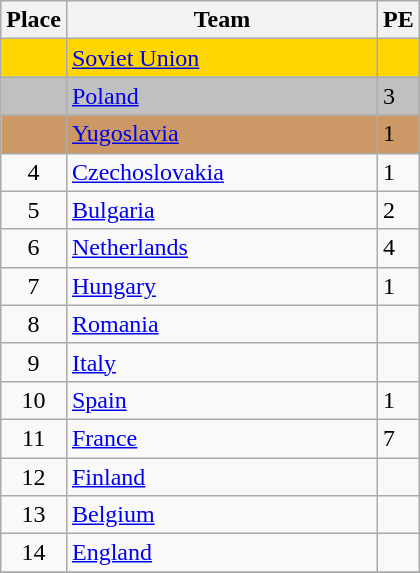<table class="wikitable">
<tr>
<th>Place</th>
<th width=200>Team</th>
<th width=20>PE</th>
</tr>
<tr bgcolor=gold>
<td align=center></td>
<td> <a href='#'>Soviet Union</a></td>
<td></td>
</tr>
<tr bgcolor=silver>
<td align=center></td>
<td> <a href='#'>Poland</a></td>
<td>3</td>
</tr>
<tr bgcolor=cc9966>
<td align=center></td>
<td> <a href='#'>Yugoslavia</a></td>
<td>1</td>
</tr>
<tr>
<td align=center>4</td>
<td> <a href='#'>Czechoslovakia</a></td>
<td>1</td>
</tr>
<tr>
<td align=center>5</td>
<td> <a href='#'>Bulgaria</a></td>
<td>2</td>
</tr>
<tr>
<td align=center>6</td>
<td> <a href='#'>Netherlands</a></td>
<td>4</td>
</tr>
<tr>
<td align=center>7</td>
<td> <a href='#'>Hungary</a></td>
<td>1</td>
</tr>
<tr>
<td align=center>8</td>
<td> <a href='#'>Romania</a></td>
<td></td>
</tr>
<tr>
<td align=center>9</td>
<td> <a href='#'>Italy</a></td>
<td></td>
</tr>
<tr>
<td align=center>10</td>
<td> <a href='#'>Spain</a></td>
<td>1</td>
</tr>
<tr>
<td align=center>11</td>
<td> <a href='#'>France</a></td>
<td>7</td>
</tr>
<tr>
<td align=center>12</td>
<td> <a href='#'>Finland</a></td>
<td></td>
</tr>
<tr>
<td align=center>13</td>
<td> <a href='#'>Belgium</a></td>
<td></td>
</tr>
<tr>
<td align=center>14</td>
<td> <a href='#'>England</a></td>
<td></td>
</tr>
<tr>
</tr>
</table>
